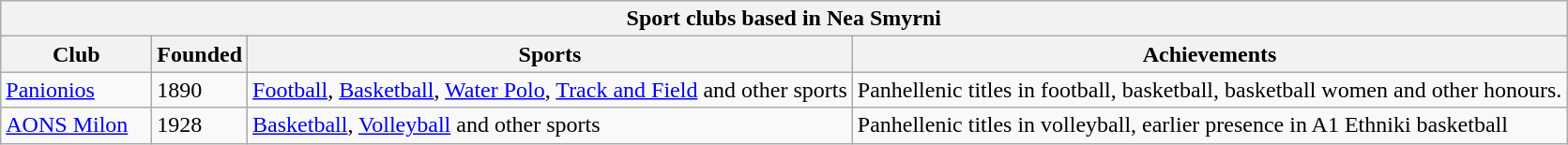<table class="wikitable">
<tr>
<th colspan="4">Sport clubs based in Nea Smyrni</th>
</tr>
<tr>
<th width="100">Club</th>
<th>Founded</th>
<th>Sports</th>
<th>Achievements</th>
</tr>
<tr>
<td><a href='#'>Panionios</a></td>
<td>1890</td>
<td><a href='#'>Football</a>, <a href='#'>Basketball</a>, <a href='#'>Water Polo</a>, <a href='#'>Track and Field</a> and other sports</td>
<td>Panhellenic titles in football, basketball, basketball women and other honours.</td>
</tr>
<tr>
<td><a href='#'>AONS Milon</a></td>
<td>1928</td>
<td><a href='#'>Basketball</a>, <a href='#'>Volleyball</a> and other sports</td>
<td>Panhellenic titles in volleyball, earlier presence in A1 Ethniki basketball</td>
</tr>
</table>
